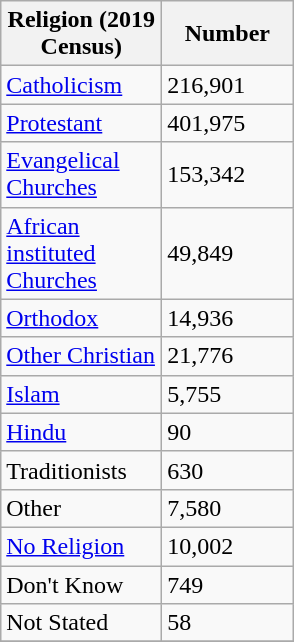<table class="wikitable">
<tr>
<th style="width:100px;">Religion (2019 Census)</th>
<th style="width:80px;">Number</th>
</tr>
<tr>
<td><a href='#'>Catholicism</a></td>
<td>216,901</td>
</tr>
<tr>
<td><a href='#'>Protestant</a></td>
<td>401,975</td>
</tr>
<tr>
<td><a href='#'>Evangelical Churches</a></td>
<td>153,342</td>
</tr>
<tr>
<td><a href='#'>African instituted Churches</a></td>
<td>49,849</td>
</tr>
<tr>
<td><a href='#'>Orthodox</a></td>
<td>14,936</td>
</tr>
<tr>
<td><a href='#'>Other Christian</a></td>
<td>21,776</td>
</tr>
<tr>
<td><a href='#'>Islam</a></td>
<td>5,755</td>
</tr>
<tr>
<td><a href='#'>Hindu</a></td>
<td>90</td>
</tr>
<tr>
<td>Traditionists</td>
<td>630</td>
</tr>
<tr>
<td>Other</td>
<td>7,580</td>
</tr>
<tr>
<td><a href='#'>No Religion</a></td>
<td>10,002</td>
</tr>
<tr>
<td>Don't Know</td>
<td>749</td>
</tr>
<tr>
<td>Not Stated</td>
<td>58</td>
</tr>
<tr>
</tr>
</table>
